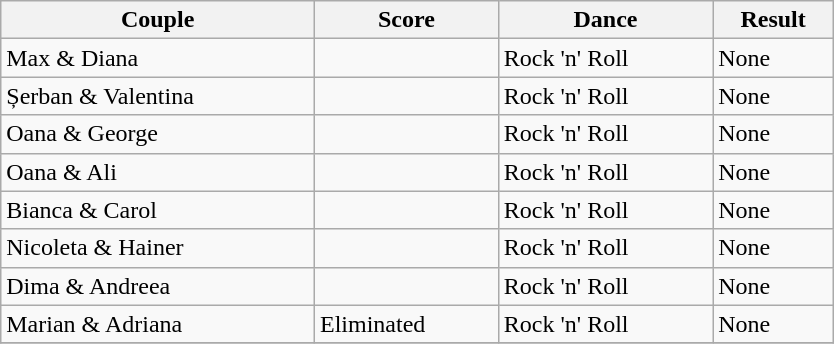<table class="wikitable" style="width:44%;">
<tr>
<th>Couple</th>
<th>Score</th>
<th>Dance</th>
<th>Result</th>
</tr>
<tr>
<td>Max & Diana</td>
<td></td>
<td>Rock 'n' Roll</td>
<td>None</td>
</tr>
<tr>
<td>Șerban & Valentina</td>
<td></td>
<td>Rock 'n' Roll</td>
<td>None</td>
</tr>
<tr>
<td>Oana & George</td>
<td></td>
<td>Rock 'n' Roll</td>
<td>None</td>
</tr>
<tr>
<td>Oana & Ali</td>
<td></td>
<td>Rock 'n' Roll</td>
<td>None</td>
</tr>
<tr>
<td>Bianca & Carol</td>
<td></td>
<td>Rock 'n' Roll</td>
<td>None</td>
</tr>
<tr>
<td>Nicoleta & Hainer</td>
<td></td>
<td>Rock 'n' Roll</td>
<td>None</td>
</tr>
<tr>
<td>Dima & Andreea</td>
<td></td>
<td>Rock 'n' Roll</td>
<td>None</td>
</tr>
<tr>
<td>Marian & Adriana</td>
<td>Eliminated</td>
<td>Rock 'n' Roll</td>
<td>None</td>
</tr>
<tr>
</tr>
</table>
